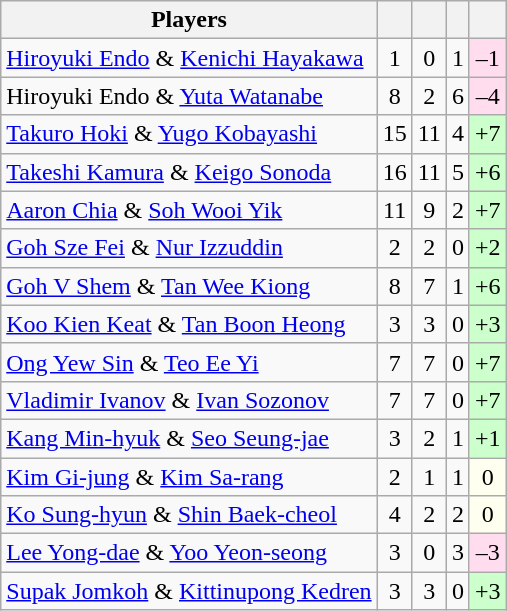<table class="sortable wikitable" style="text-align:center">
<tr>
<th>Players</th>
<th></th>
<th></th>
<th></th>
<th></th>
</tr>
<tr>
<td align="left"> <a href='#'>Hiroyuki Endo</a> & <a href='#'>Kenichi Hayakawa</a></td>
<td>1</td>
<td>0</td>
<td>1</td>
<td bgcolor="#ffddee">–1</td>
</tr>
<tr>
<td align="left"> Hiroyuki Endo & <a href='#'>Yuta Watanabe</a></td>
<td>8</td>
<td>2</td>
<td>6</td>
<td bgcolor="#ffddee">–4</td>
</tr>
<tr>
<td align="left"> <a href='#'>Takuro Hoki</a> & <a href='#'>Yugo Kobayashi</a></td>
<td>15</td>
<td>11</td>
<td>4</td>
<td bgcolor="#ccffcc">+7</td>
</tr>
<tr>
<td align="left"> <a href='#'>Takeshi Kamura</a> & <a href='#'>Keigo Sonoda</a></td>
<td>16</td>
<td>11</td>
<td>5</td>
<td bgcolor="#ccffcc">+6</td>
</tr>
<tr>
<td align="left"> <a href='#'>Aaron Chia</a> & <a href='#'>Soh Wooi Yik</a></td>
<td>11</td>
<td>9</td>
<td>2</td>
<td bgcolor="#ccffcc">+7</td>
</tr>
<tr>
<td align="left"> <a href='#'>Goh Sze Fei</a> & <a href='#'>Nur Izzuddin</a></td>
<td>2</td>
<td>2</td>
<td>0</td>
<td bgcolor="#ccffcc">+2</td>
</tr>
<tr>
<td align="left"> <a href='#'>Goh V Shem</a> & <a href='#'>Tan Wee Kiong</a></td>
<td>8</td>
<td>7</td>
<td>1</td>
<td bgcolor="#ccffcc">+6</td>
</tr>
<tr>
<td align="left"> <a href='#'>Koo Kien Keat</a> & <a href='#'>Tan Boon Heong</a></td>
<td>3</td>
<td>3</td>
<td>0</td>
<td bgcolor="#ccffcc">+3</td>
</tr>
<tr>
<td align="left"> <a href='#'>Ong Yew Sin</a> & <a href='#'>Teo Ee Yi</a></td>
<td>7</td>
<td>7</td>
<td>0</td>
<td bgcolor="#ccffcc">+7</td>
</tr>
<tr>
<td align="left"> <a href='#'>Vladimir Ivanov</a> & <a href='#'>Ivan Sozonov</a></td>
<td>7</td>
<td>7</td>
<td>0</td>
<td bgcolor="#ccffcc">+7</td>
</tr>
<tr>
<td align="left"> <a href='#'>Kang Min-hyuk</a> & <a href='#'>Seo Seung-jae</a></td>
<td>3</td>
<td>2</td>
<td>1</td>
<td bgcolor="#ccffcc">+1</td>
</tr>
<tr>
<td align="left"> <a href='#'>Kim Gi-jung</a> & <a href='#'>Kim Sa-rang</a></td>
<td>2</td>
<td>1</td>
<td>1</td>
<td bgcolor="#fffff0">0</td>
</tr>
<tr>
<td align="left"> <a href='#'>Ko Sung-hyun</a> & <a href='#'>Shin Baek-cheol</a></td>
<td>4</td>
<td>2</td>
<td>2</td>
<td bgcolor="#fffff0">0</td>
</tr>
<tr>
<td align="left"> <a href='#'>Lee Yong-dae</a> & <a href='#'>Yoo Yeon-seong</a></td>
<td>3</td>
<td>0</td>
<td>3</td>
<td bgcolor="#ffddee">–3</td>
</tr>
<tr>
<td align="left"> <a href='#'>Supak Jomkoh</a> & <a href='#'>Kittinupong Kedren</a></td>
<td>3</td>
<td>3</td>
<td>0</td>
<td bgcolor="#ccffcc">+3</td>
</tr>
</table>
